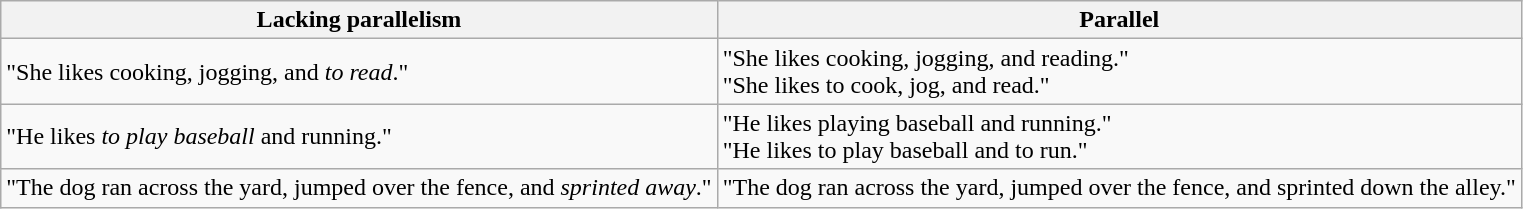<table class="wikitable">
<tr>
<th>Lacking parallelism</th>
<th>Parallel</th>
</tr>
<tr>
<td>"She likes cooking, jogging, and <em>to read</em>."</td>
<td>"She likes cooking, jogging, and reading."<br>"She likes to cook, jog, and read."</td>
</tr>
<tr>
<td>"He likes <em>to play baseball</em> and running."</td>
<td>"He likes playing baseball and running."<br>"He likes to play baseball and to run."</td>
</tr>
<tr>
<td>"The dog ran across the yard, jumped over the fence, and <em>sprinted away</em>."</td>
<td>"The dog ran across the yard, jumped over the fence, and sprinted down the alley."</td>
</tr>
</table>
